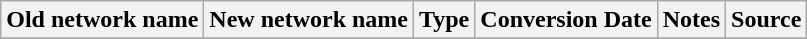<table class="wikitable">
<tr>
<th>Old network name</th>
<th>New network name</th>
<th>Type</th>
<th>Conversion Date</th>
<th>Notes</th>
<th>Source</th>
</tr>
<tr>
</tr>
</table>
